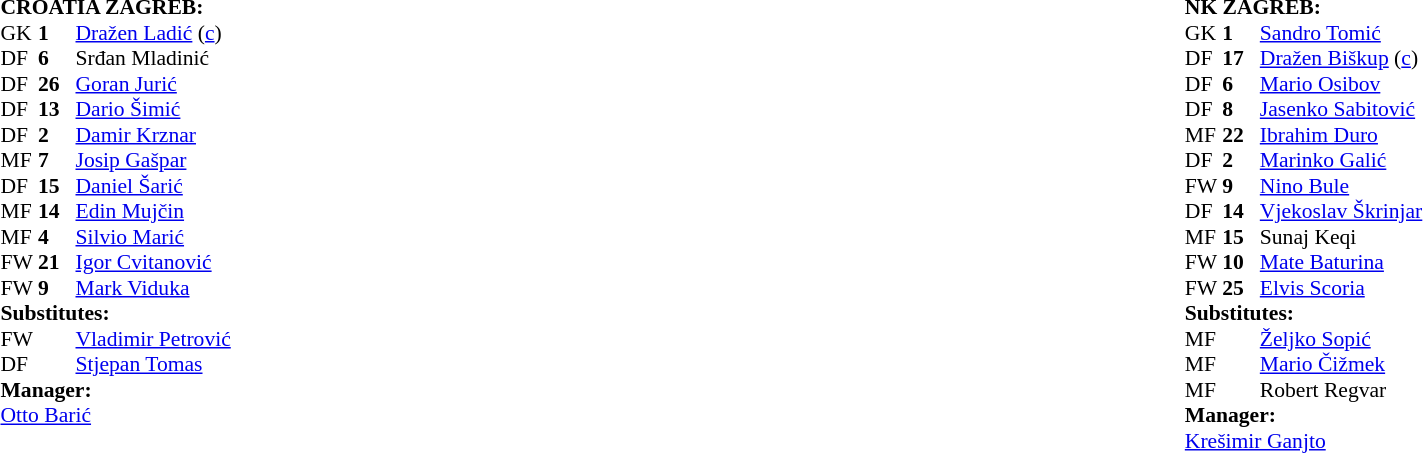<table width="100%">
<tr>
<td valign="top" width="40%"><br><table style="font-size: 90%" cellspacing="0" cellpadding="0">
<tr>
<td colspan="4"><strong>CROATIA ZAGREB:</strong></td>
</tr>
<tr>
<th width="25"></th>
<th width="25"></th>
<th width="155"></th>
<th width="35"></th>
</tr>
<tr>
<td>GK</td>
<td><strong>1</strong></td>
<td> <a href='#'>Dražen Ladić</a> (<a href='#'>c</a>)</td>
</tr>
<tr>
<td>DF</td>
<td><strong>6</strong></td>
<td> Srđan Mladinić</td>
</tr>
<tr>
<td>DF</td>
<td><strong>26</strong></td>
<td> <a href='#'>Goran Jurić</a></td>
</tr>
<tr>
<td>DF</td>
<td><strong>13</strong></td>
<td> <a href='#'>Dario Šimić</a></td>
</tr>
<tr>
<td>DF</td>
<td><strong>2</strong></td>
<td> <a href='#'>Damir Krznar</a></td>
</tr>
<tr>
<td>MF</td>
<td><strong>7</strong></td>
<td> <a href='#'>Josip Gašpar</a></td>
<td></td>
<td></td>
</tr>
<tr>
<td>DF</td>
<td><strong>15</strong></td>
<td> <a href='#'>Daniel Šarić</a></td>
</tr>
<tr>
<td>MF</td>
<td><strong>14</strong></td>
<td> <a href='#'>Edin Mujčin</a></td>
</tr>
<tr>
<td>MF</td>
<td><strong>4</strong></td>
<td> <a href='#'>Silvio Marić</a></td>
<td></td>
</tr>
<tr>
<td>FW</td>
<td><strong>21</strong></td>
<td> <a href='#'>Igor Cvitanović</a></td>
</tr>
<tr>
<td>FW</td>
<td><strong>9</strong></td>
<td> <a href='#'>Mark Viduka</a></td>
<td></td>
<td></td>
</tr>
<tr>
<td colspan=3><strong>Substitutes:</strong></td>
</tr>
<tr>
<td>FW</td>
<td><strong></strong></td>
<td> <a href='#'>Vladimir Petrović</a></td>
<td></td>
<td></td>
</tr>
<tr>
<td>DF</td>
<td><strong></strong></td>
<td> <a href='#'>Stjepan Tomas</a></td>
<td></td>
<td></td>
</tr>
<tr>
<td colspan=3><strong>Manager:</strong></td>
</tr>
<tr>
<td colspan="3"> <a href='#'>Otto Barić</a></td>
</tr>
</table>
</td>
<td valign="top" width="50%"><br><table style="font-size: 90%" cellspacing="0" cellpadding="0" align="center">
<tr>
<td colspan="4"><strong>NK ZAGREB:</strong></td>
</tr>
<tr>
<th width="25"></th>
<th width="25"></th>
<th width="155"></th>
<th width="35"></th>
</tr>
<tr>
<td>GK</td>
<td><strong>1</strong></td>
<td> <a href='#'>Sandro Tomić</a></td>
</tr>
<tr>
<td>DF</td>
<td><strong>17</strong></td>
<td> <a href='#'>Dražen Biškup</a> (<a href='#'>c</a>)</td>
</tr>
<tr>
<td>DF</td>
<td><strong>6</strong></td>
<td> <a href='#'>Mario Osibov</a></td>
</tr>
<tr>
<td>DF</td>
<td><strong>8</strong></td>
<td> <a href='#'>Jasenko Sabitović</a></td>
</tr>
<tr>
<td>MF</td>
<td><strong>22</strong></td>
<td> <a href='#'>Ibrahim Duro</a></td>
</tr>
<tr>
<td>DF</td>
<td><strong>2</strong></td>
<td> <a href='#'>Marinko Galić</a></td>
<td></td>
</tr>
<tr>
<td>FW</td>
<td><strong>9</strong></td>
<td> <a href='#'>Nino Bule</a></td>
<td></td>
<td></td>
</tr>
<tr>
<td>DF</td>
<td><strong>14</strong></td>
<td> <a href='#'>Vjekoslav Škrinjar</a></td>
</tr>
<tr>
<td>MF</td>
<td><strong>15</strong></td>
<td> Sunaj Keqi</td>
<td></td>
<td></td>
</tr>
<tr>
<td>FW</td>
<td><strong>10</strong></td>
<td> <a href='#'>Mate Baturina</a></td>
<td></td>
<td></td>
</tr>
<tr>
<td>FW</td>
<td><strong>25</strong></td>
<td> <a href='#'>Elvis Scoria</a></td>
<td></td>
</tr>
<tr>
<td colspan=3><strong>Substitutes:</strong></td>
</tr>
<tr>
<td>MF</td>
<td><strong></strong></td>
<td> <a href='#'>Željko Sopić</a></td>
<td></td>
<td></td>
</tr>
<tr>
<td>MF</td>
<td><strong></strong></td>
<td> <a href='#'>Mario Čižmek</a></td>
<td></td>
<td></td>
</tr>
<tr>
<td>MF</td>
<td><strong></strong></td>
<td> Robert Regvar</td>
<td></td>
<td></td>
</tr>
<tr>
<td colspan=3><strong>Manager:</strong></td>
</tr>
<tr>
<td colspan="3"> <a href='#'>Krešimir Ganjto</a></td>
</tr>
</table>
</td>
</tr>
</table>
